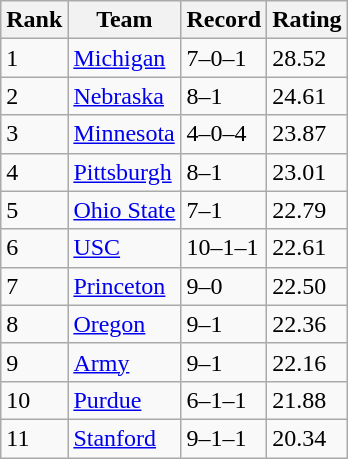<table class="wikitable">
<tr>
<th>Rank</th>
<th>Team</th>
<th>Record</th>
<th>Rating</th>
</tr>
<tr>
<td>1</td>
<td><a href='#'>Michigan</a></td>
<td>7–0–1</td>
<td>28.52</td>
</tr>
<tr>
<td>2</td>
<td><a href='#'>Nebraska</a></td>
<td>8–1</td>
<td>24.61</td>
</tr>
<tr>
<td>3</td>
<td><a href='#'>Minnesota</a></td>
<td>4–0–4</td>
<td>23.87</td>
</tr>
<tr>
<td>4</td>
<td><a href='#'>Pittsburgh</a></td>
<td>8–1</td>
<td>23.01</td>
</tr>
<tr>
<td>5</td>
<td><a href='#'>Ohio State</a></td>
<td>7–1</td>
<td>22.79</td>
</tr>
<tr>
<td>6</td>
<td><a href='#'>USC</a></td>
<td>10–1–1</td>
<td>22.61</td>
</tr>
<tr>
<td>7</td>
<td><a href='#'>Princeton</a></td>
<td>9–0</td>
<td>22.50</td>
</tr>
<tr>
<td>8</td>
<td><a href='#'>Oregon</a></td>
<td>9–1</td>
<td>22.36</td>
</tr>
<tr>
<td>9</td>
<td><a href='#'>Army</a></td>
<td>9–1</td>
<td>22.16</td>
</tr>
<tr>
<td>10</td>
<td><a href='#'>Purdue</a></td>
<td>6–1–1</td>
<td>21.88</td>
</tr>
<tr>
<td>11</td>
<td><a href='#'>Stanford</a></td>
<td>9–1–1</td>
<td>20.34</td>
</tr>
</table>
